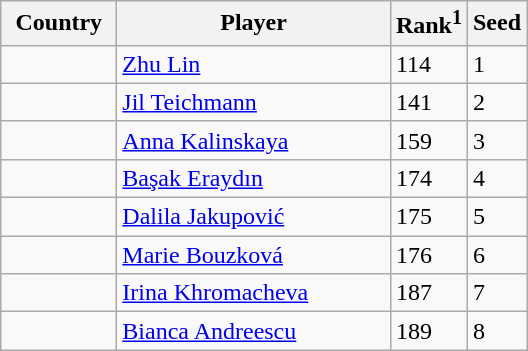<table class="sortable wikitable">
<tr>
<th width="70">Country</th>
<th width="175">Player</th>
<th>Rank<sup>1</sup></th>
<th>Seed</th>
</tr>
<tr>
<td></td>
<td><a href='#'>Zhu Lin</a></td>
<td>114</td>
<td>1</td>
</tr>
<tr>
<td></td>
<td><a href='#'>Jil Teichmann</a></td>
<td>141</td>
<td>2</td>
</tr>
<tr>
<td></td>
<td><a href='#'>Anna Kalinskaya</a></td>
<td>159</td>
<td>3</td>
</tr>
<tr>
<td></td>
<td><a href='#'>Başak Eraydın</a></td>
<td>174</td>
<td>4</td>
</tr>
<tr>
<td></td>
<td><a href='#'>Dalila Jakupović</a></td>
<td>175</td>
<td>5</td>
</tr>
<tr>
<td></td>
<td><a href='#'>Marie Bouzková</a></td>
<td>176</td>
<td>6</td>
</tr>
<tr>
<td></td>
<td><a href='#'>Irina Khromacheva</a></td>
<td>187</td>
<td>7</td>
</tr>
<tr>
<td></td>
<td><a href='#'>Bianca Andreescu</a></td>
<td>189</td>
<td>8</td>
</tr>
</table>
